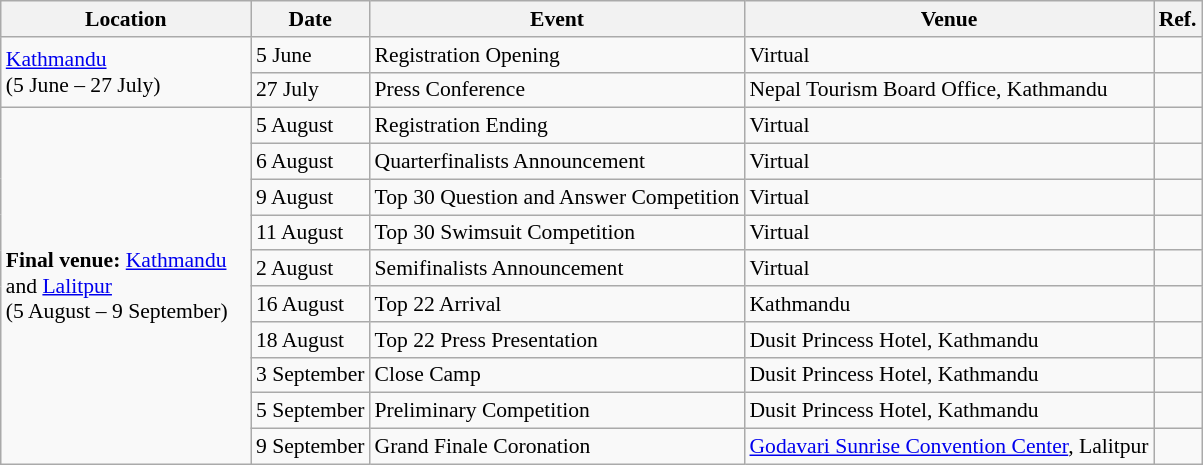<table class="wikitable" style="font-size: 90%">
<tr>
<th width=160>Location</th>
<th>Date</th>
<th>Event</th>
<th>Venue</th>
<th>Ref.</th>
</tr>
<tr>
<td rowspan=2><a href='#'>Kathmandu</a><br>(5 June – 27 July)</td>
<td>5 June</td>
<td>Registration Opening</td>
<td>Virtual</td>
<td align=center></td>
</tr>
<tr>
<td>27 July</td>
<td>Press Conference</td>
<td>Nepal Tourism Board Office, Kathmandu</td>
<td align=center></td>
</tr>
<tr>
<td rowspan=12><strong>Final venue:</strong> <a href='#'>Kathmandu</a> and <a href='#'>Lalitpur</a><br>(5 August – 9 September)</td>
<td>5 August</td>
<td>Registration Ending</td>
<td>Virtual</td>
<td align=center></td>
</tr>
<tr>
<td>6 August</td>
<td>Quarterfinalists Announcement</td>
<td>Virtual</td>
<td align=center></td>
</tr>
<tr>
<td>9 August</td>
<td>Top 30 Question and Answer Competition</td>
<td>Virtual</td>
<td align=center></td>
</tr>
<tr>
<td>11 August</td>
<td>Top 30 Swimsuit Competition</td>
<td>Virtual</td>
<td align=center></td>
</tr>
<tr>
<td>2 August</td>
<td>Semifinalists Announcement</td>
<td>Virtual</td>
<td align=center></td>
</tr>
<tr>
<td>16 August</td>
<td>Top 22 Arrival</td>
<td>Kathmandu</td>
<td align=center></td>
</tr>
<tr>
<td>18 August</td>
<td>Top 22 Press Presentation</td>
<td>Dusit Princess Hotel, Kathmandu</td>
<td align=center></td>
</tr>
<tr>
<td>3 September</td>
<td>Close Camp</td>
<td>Dusit Princess Hotel, Kathmandu</td>
<td align=center></td>
</tr>
<tr>
<td>5 September</td>
<td>Preliminary Competition</td>
<td>Dusit Princess Hotel, Kathmandu</td>
<td align=center></td>
</tr>
<tr>
<td>9 September</td>
<td>Grand Finale Coronation</td>
<td><a href='#'>Godavari Sunrise Convention Center</a>, Lalitpur</td>
<td align=center></td>
</tr>
</table>
